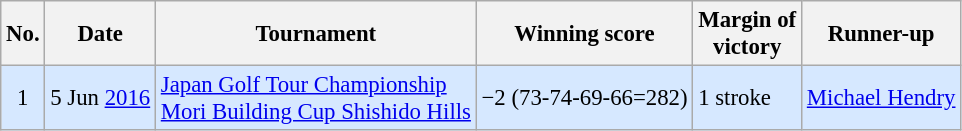<table class="wikitable" style="font-size:95%;">
<tr>
<th>No.</th>
<th>Date</th>
<th>Tournament</th>
<th>Winning score</th>
<th>Margin of<br>victory</th>
<th>Runner-up</th>
</tr>
<tr style="background:#D6E8FF;">
<td align=center>1</td>
<td align=right>5 Jun <a href='#'>2016</a></td>
<td><a href='#'>Japan Golf Tour Championship<br>Mori Building Cup Shishido Hills</a></td>
<td>−2 (73-74-69-66=282)</td>
<td>1 stroke</td>
<td> <a href='#'>Michael Hendry</a></td>
</tr>
</table>
